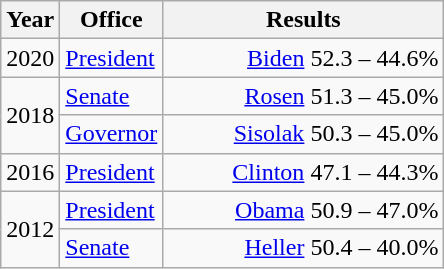<table class=wikitable>
<tr>
<th width="30">Year</th>
<th width="60">Office</th>
<th width="180">Results</th>
</tr>
<tr>
<td>2020</td>
<td><a href='#'>President</a></td>
<td align="right" ><a href='#'>Biden</a> 52.3 – 44.6%</td>
</tr>
<tr>
<td rowspan="2">2018</td>
<td><a href='#'>Senate</a></td>
<td align="right" ><a href='#'>Rosen</a> 51.3 – 45.0%</td>
</tr>
<tr>
<td><a href='#'>Governor</a></td>
<td align="right" ><a href='#'>Sisolak</a> 50.3 – 45.0%</td>
</tr>
<tr>
<td>2016</td>
<td><a href='#'>President</a></td>
<td align="right" ><a href='#'>Clinton</a> 47.1 – 44.3%</td>
</tr>
<tr>
<td rowspan="2">2012</td>
<td><a href='#'>President</a></td>
<td align="right" ><a href='#'>Obama</a> 50.9 – 47.0%</td>
</tr>
<tr>
<td><a href='#'>Senate</a></td>
<td align="right" ><a href='#'>Heller</a> 50.4 – 40.0%</td>
</tr>
</table>
